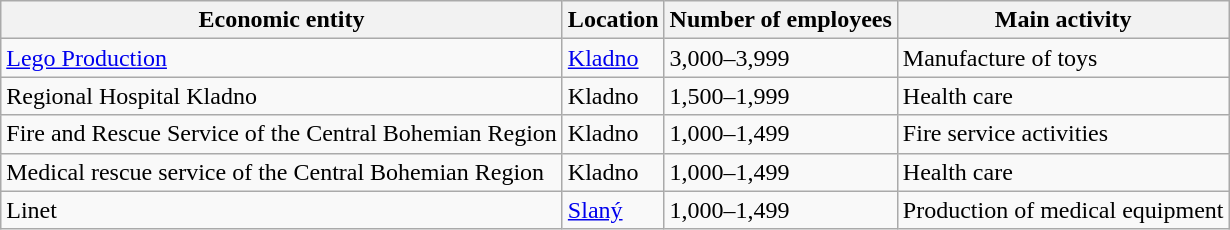<table class="wikitable sortable">
<tr>
<th>Economic entity</th>
<th>Location</th>
<th>Number of employees</th>
<th>Main activity</th>
</tr>
<tr>
<td><a href='#'>Lego Production</a></td>
<td><a href='#'>Kladno</a></td>
<td>3,000–3,999</td>
<td>Manufacture of toys</td>
</tr>
<tr>
<td>Regional Hospital Kladno</td>
<td>Kladno</td>
<td>1,500–1,999</td>
<td>Health care</td>
</tr>
<tr>
<td>Fire and Rescue Service of the Central Bohemian Region</td>
<td>Kladno</td>
<td>1,000–1,499</td>
<td>Fire service activities</td>
</tr>
<tr>
<td>Medical rescue service of the Central Bohemian Region</td>
<td>Kladno</td>
<td>1,000–1,499</td>
<td>Health care</td>
</tr>
<tr>
<td>Linet</td>
<td><a href='#'>Slaný</a></td>
<td>1,000–1,499</td>
<td>Production of medical equipment</td>
</tr>
</table>
